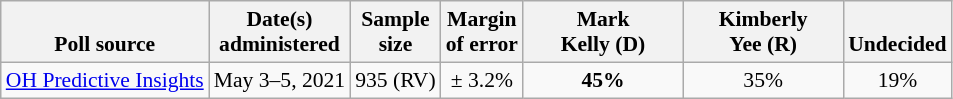<table class="wikitable" style="font-size:90%;text-align:center;">
<tr valign=bottom>
<th>Poll source</th>
<th>Date(s)<br>administered</th>
<th>Sample<br>size</th>
<th>Margin<br>of error</th>
<th style="width:100px;">Mark<br>Kelly (D)</th>
<th style="width:100px;">Kimberly<br>Yee (R)</th>
<th>Undecided</th>
</tr>
<tr>
<td style="text-align:left;"><a href='#'>OH Predictive Insights</a></td>
<td>May 3–5, 2021</td>
<td>935 (RV)</td>
<td>± 3.2%</td>
<td><strong>45%</strong></td>
<td>35%</td>
<td>19%</td>
</tr>
</table>
